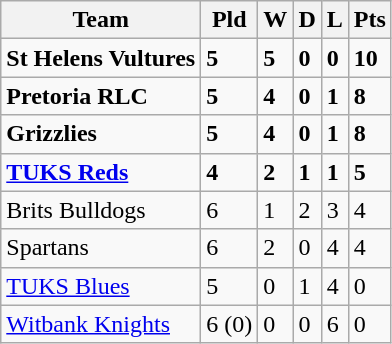<table class="wikitable">
<tr>
<th>Team</th>
<th>Pld</th>
<th>W</th>
<th>D</th>
<th>L</th>
<th><strong>Pts</strong></th>
</tr>
<tr>
<td><strong> St Helens Vultures</strong></td>
<td><strong>5</strong></td>
<td><strong>5</strong></td>
<td><strong>0</strong></td>
<td><strong>0</strong></td>
<td><strong>10</strong></td>
</tr>
<tr>
<td><strong> Pretoria RLC</strong></td>
<td><strong>5</strong></td>
<td><strong>4</strong></td>
<td><strong>0</strong></td>
<td><strong>1</strong></td>
<td><strong>8</strong></td>
</tr>
<tr>
<td><strong> Grizzlies</strong></td>
<td><strong>5</strong></td>
<td><strong>4</strong></td>
<td><strong>0</strong></td>
<td><strong>1</strong></td>
<td><strong>8</strong></td>
</tr>
<tr>
<td><strong> <a href='#'>TUKS Reds</a></strong></td>
<td><strong>4</strong></td>
<td><strong>2</strong></td>
<td><strong>1</strong></td>
<td><strong>1</strong></td>
<td><strong>5</strong></td>
</tr>
<tr>
<td> Brits Bulldogs</td>
<td>6</td>
<td>1</td>
<td>2</td>
<td>3</td>
<td>4</td>
</tr>
<tr>
<td> Spartans</td>
<td>6</td>
<td>2</td>
<td>0</td>
<td>4</td>
<td>4</td>
</tr>
<tr>
<td> <a href='#'>TUKS Blues</a></td>
<td>5</td>
<td>0</td>
<td>1</td>
<td>4</td>
<td>0</td>
</tr>
<tr>
<td> <a href='#'>Witbank Knights</a></td>
<td>6 (0)</td>
<td>0</td>
<td>0</td>
<td>6</td>
<td>0</td>
</tr>
</table>
